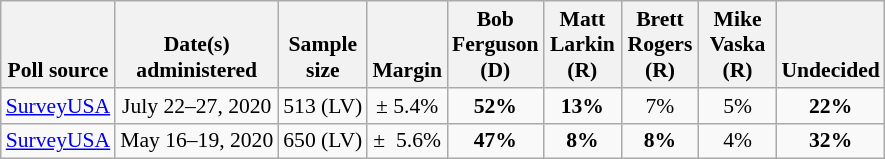<table class="wikitable" style="font-size:90%;text-align:center;">
<tr valign=bottom>
<th>Poll source</th>
<th>Date(s)<br>administered</th>
<th>Sample<br>size</th>
<th>Margin<br></th>
<th style="width:45px;">Bob<br>Ferguson (D)</th>
<th style="width:45px;">Matt<br>Larkin (R)</th>
<th style="width:45px;">Brett<br>Rogers (R)</th>
<th style="width:45px;">Mike<br>Vaska (R)</th>
<th>Undecided</th>
</tr>
<tr>
<td style="text-align:left;"><a href='#'>SurveyUSA</a></td>
<td>July 22–27, 2020</td>
<td>513 (LV)</td>
<td>± 5.4%</td>
<td><strong>52%</strong></td>
<td><strong>13%</strong></td>
<td>7%</td>
<td>5%</td>
<td><strong>22%</strong></td>
</tr>
<tr>
<td style="text-align:left;"><a href='#'>SurveyUSA</a></td>
<td>May 16–19, 2020</td>
<td>650 (LV)</td>
<td>±  5.6%</td>
<td><strong>47%</strong></td>
<td><strong>8%</strong></td>
<td><strong>8%</strong></td>
<td>4%</td>
<td><strong>32%</strong></td>
</tr>
</table>
